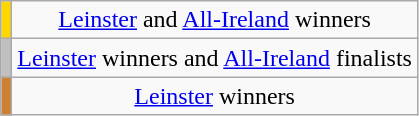<table class="wikitable" style="text-align:center;">
<tr>
<td style="background-color:#FFD700"></td>
<td><a href='#'>Leinster</a> and <a href='#'>All-Ireland</a> winners</td>
</tr>
<tr>
<td style="background-color:#C0C0C0"></td>
<td><a href='#'>Leinster</a> winners and <a href='#'>All-Ireland</a> finalists</td>
</tr>
<tr>
<td style="background-color:#CD7F32"></td>
<td><a href='#'>Leinster</a> winners</td>
</tr>
</table>
